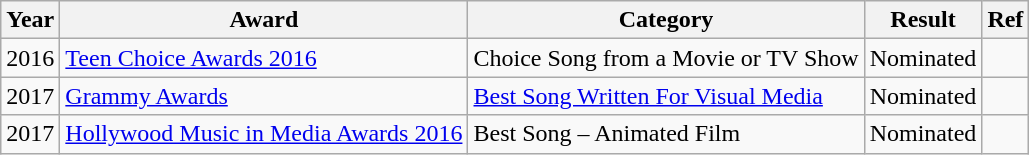<table class="wikitable">
<tr>
<th>Year</th>
<th>Award</th>
<th>Category</th>
<th>Result</th>
<th>Ref</th>
</tr>
<tr>
<td>2016</td>
<td><a href='#'>Teen Choice Awards 2016</a></td>
<td>Choice Song from a Movie or TV Show</td>
<td>Nominated</td>
<td></td>
</tr>
<tr>
<td rowspan="1">2017</td>
<td><a href='#'>Grammy Awards</a></td>
<td><a href='#'>Best Song Written For Visual Media</a></td>
<td>Nominated</td>
<td></td>
</tr>
<tr>
<td>2017</td>
<td><a href='#'>Hollywood Music in Media Awards 2016</a></td>
<td>Best Song – Animated Film</td>
<td>Nominated</td>
<td></td>
</tr>
</table>
